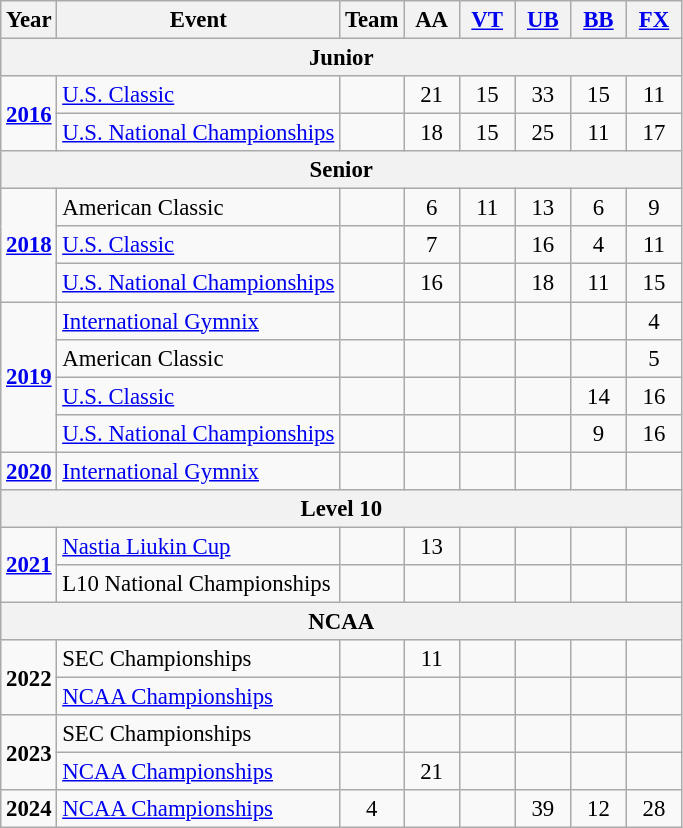<table class="wikitable" style="text-align:center; font-size:95%;">
<tr>
<th align=center>Year</th>
<th align=center>Event</th>
<th style="width:30px;">Team</th>
<th style="width:30px;">AA</th>
<th style="width:30px;"><a href='#'>VT</a></th>
<th style="width:30px;"><a href='#'>UB</a></th>
<th style="width:30px;"><a href='#'>BB</a></th>
<th style="width:30px;"><a href='#'>FX</a></th>
</tr>
<tr>
<th colspan="8"><strong>Junior</strong></th>
</tr>
<tr>
<td rowspan="2"><strong><a href='#'>2016</a></strong></td>
<td align=left><a href='#'>U.S. Classic</a></td>
<td></td>
<td>21</td>
<td>15</td>
<td>33</td>
<td>15</td>
<td>11</td>
</tr>
<tr>
<td align=left><a href='#'>U.S. National Championships</a></td>
<td></td>
<td>18</td>
<td>15</td>
<td>25</td>
<td>11</td>
<td>17</td>
</tr>
<tr>
<th colspan="8"><strong>Senior</strong></th>
</tr>
<tr>
<td rowspan="3"><strong><a href='#'>2018</a></strong></td>
<td align=left>American Classic</td>
<td></td>
<td>6</td>
<td>11</td>
<td>13</td>
<td>6</td>
<td>9</td>
</tr>
<tr>
<td align=left><a href='#'>U.S. Classic</a></td>
<td></td>
<td>7</td>
<td></td>
<td>16</td>
<td>4</td>
<td>11</td>
</tr>
<tr>
<td align=left><a href='#'>U.S. National Championships</a></td>
<td></td>
<td>16</td>
<td></td>
<td>18</td>
<td>11</td>
<td>15</td>
</tr>
<tr>
<td rowspan="4"><strong><a href='#'>2019</a></strong></td>
<td align=left><a href='#'>International Gymnix</a></td>
<td></td>
<td></td>
<td></td>
<td></td>
<td></td>
<td>4</td>
</tr>
<tr>
<td align=left>American Classic</td>
<td></td>
<td></td>
<td></td>
<td></td>
<td></td>
<td>5</td>
</tr>
<tr>
<td align=left><a href='#'>U.S. Classic</a></td>
<td></td>
<td></td>
<td></td>
<td></td>
<td>14</td>
<td>16</td>
</tr>
<tr>
<td align=left><a href='#'>U.S. National Championships</a></td>
<td></td>
<td></td>
<td></td>
<td></td>
<td>9</td>
<td>16</td>
</tr>
<tr>
<td rowspan="1"><strong><a href='#'>2020</a></strong></td>
<td align=left><a href='#'>International Gymnix</a></td>
<td></td>
<td></td>
<td></td>
<td></td>
<td></td>
<td></td>
</tr>
<tr>
<th colspan="8"><strong>Level 10</strong></th>
</tr>
<tr>
<td rowspan="2"><strong><a href='#'>2021</a></strong></td>
<td align=left><a href='#'>Nastia Liukin Cup</a></td>
<td></td>
<td>13</td>
<td></td>
<td></td>
<td></td>
<td></td>
</tr>
<tr>
<td align=left>L10 National Championships</td>
<td></td>
<td></td>
<td></td>
<td></td>
<td></td>
<td></td>
</tr>
<tr>
<th colspan ="8"><strong>NCAA</strong></th>
</tr>
<tr>
<td rowspan="2"><strong>2022</strong></td>
<td align=left>SEC Championships</td>
<td></td>
<td>11</td>
<td></td>
<td></td>
<td></td>
<td></td>
</tr>
<tr>
<td align=left><a href='#'>NCAA Championships</a></td>
<td></td>
<td></td>
<td></td>
<td></td>
<td></td>
<td></td>
</tr>
<tr>
<td rowspan="2"><strong>2023</strong></td>
<td align=left>SEC Championships</td>
<td></td>
<td></td>
<td></td>
<td></td>
<td></td>
<td></td>
</tr>
<tr>
<td align=left><a href='#'>NCAA Championships</a></td>
<td></td>
<td>21</td>
<td></td>
<td></td>
<td></td>
<td></td>
</tr>
<tr>
<td><strong>2024</strong></td>
<td align=left><a href='#'>NCAA Championships</a></td>
<td>4</td>
<td></td>
<td></td>
<td>39</td>
<td>12</td>
<td>28</td>
</tr>
</table>
